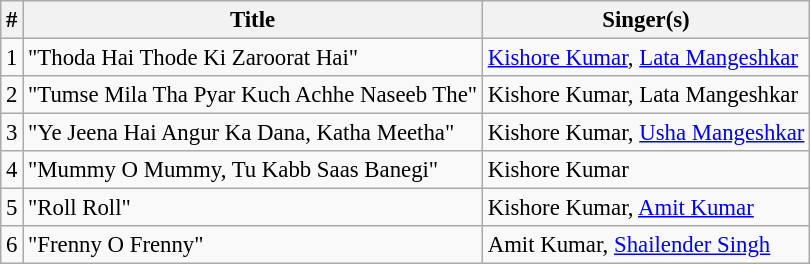<table class="wikitable" style="font-size:95%;">
<tr>
<th>#</th>
<th>Title</th>
<th>Singer(s)</th>
</tr>
<tr>
<td>1</td>
<td>"Thoda Hai Thode Ki Zaroorat Hai"</td>
<td><a href='#'>Kishore Kumar</a>, <a href='#'>Lata Mangeshkar</a></td>
</tr>
<tr>
<td>2</td>
<td>"Tumse Mila Tha Pyar Kuch Achhe Naseeb The"</td>
<td>Kishore Kumar, Lata Mangeshkar</td>
</tr>
<tr>
<td>3</td>
<td>"Ye Jeena Hai Angur Ka Dana, Katha Meetha"</td>
<td>Kishore Kumar, <a href='#'>Usha Mangeshkar</a></td>
</tr>
<tr>
<td>4</td>
<td>"Mummy O Mummy, Tu Kabb Saas Banegi"</td>
<td>Kishore Kumar</td>
</tr>
<tr>
<td>5</td>
<td>"Roll Roll"</td>
<td>Kishore Kumar, <a href='#'>Amit Kumar</a></td>
</tr>
<tr>
<td>6</td>
<td>"Frenny O Frenny"</td>
<td>Amit Kumar, <a href='#'>Shailender Singh</a></td>
</tr>
</table>
